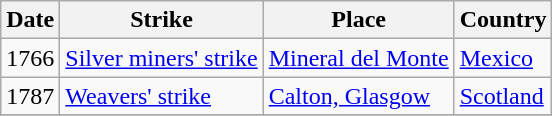<table class="wikitable sortable">
<tr>
<th>Date</th>
<th>Strike</th>
<th>Place</th>
<th>Country</th>
</tr>
<tr>
<td>1766</td>
<td><a href='#'>Silver miners' strike</a></td>
<td><a href='#'>Mineral del Monte</a></td>
<td><a href='#'>Mexico</a></td>
</tr>
<tr>
<td>1787</td>
<td><a href='#'>Weavers' strike</a></td>
<td><a href='#'>Calton, Glasgow</a></td>
<td><a href='#'>Scotland</a></td>
</tr>
<tr>
</tr>
</table>
